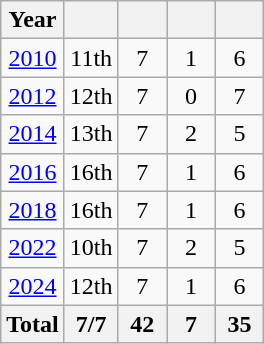<table class="wikitable" style="text-align:center">
<tr>
<th>Year</th>
<th></th>
<th width=25></th>
<th width=25></th>
<th width=25></th>
</tr>
<tr>
<td> <a href='#'>2010</a></td>
<td>11th</td>
<td>7</td>
<td>1</td>
<td>6</td>
</tr>
<tr>
<td> <a href='#'>2012</a></td>
<td>12th</td>
<td>7</td>
<td>0</td>
<td>7</td>
</tr>
<tr>
<td> <a href='#'>2014</a></td>
<td>13th</td>
<td>7</td>
<td>2</td>
<td>5</td>
</tr>
<tr>
<td> <a href='#'>2016</a></td>
<td>16th</td>
<td>7</td>
<td>1</td>
<td>6</td>
</tr>
<tr>
<td> <a href='#'>2018</a></td>
<td>16th</td>
<td>7</td>
<td>1</td>
<td>6</td>
</tr>
<tr>
<td> <a href='#'>2022</a></td>
<td>10th</td>
<td>7</td>
<td>2</td>
<td>5</td>
</tr>
<tr>
<td> <a href='#'>2024</a></td>
<td>12th</td>
<td>7</td>
<td>1</td>
<td>6</td>
</tr>
<tr>
<th>Total</th>
<th>7/7</th>
<th>42</th>
<th>7</th>
<th>35</th>
</tr>
</table>
